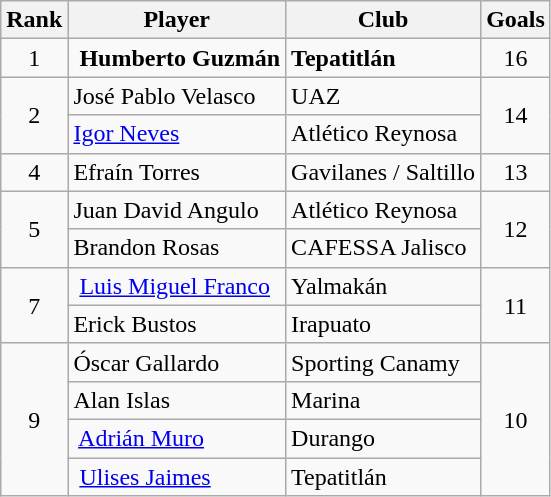<table class="wikitable">
<tr>
<th>Rank</th>
<th>Player</th>
<th>Club</th>
<th>Goals</th>
</tr>
<tr>
<td align=center rowspan=1>1</td>
<td><strong> Humberto Guzmán</strong></td>
<td><strong>Tepatitlán</strong></td>
<td align=center rowspan=1>16</td>
</tr>
<tr>
<td align=center rowspan=2>2</td>
<td> José Pablo Velasco</td>
<td>UAZ</td>
<td align=center rowspan=2>14</td>
</tr>
<tr>
<td> <a href='#'>Igor Neves</a></td>
<td>Atlético Reynosa</td>
</tr>
<tr>
<td align=center rowspan=1>4</td>
<td> Efraín Torres</td>
<td>Gavilanes / Saltillo</td>
<td align=center rowspan=1>13</td>
</tr>
<tr>
<td align=center rowspan=2>5</td>
<td> Juan David Angulo</td>
<td>Atlético Reynosa</td>
<td align=center rowspan=2>12</td>
</tr>
<tr>
<td> Brandon Rosas</td>
<td>CAFESSA Jalisco</td>
</tr>
<tr>
<td align=center rowspan=2>7</td>
<td> <a href='#'>Luis Miguel Franco</a></td>
<td>Yalmakán</td>
<td align=center rowspan=2>11</td>
</tr>
<tr>
<td> Erick Bustos</td>
<td>Irapuato</td>
</tr>
<tr>
<td align=center rowspan=4>9</td>
<td> Óscar Gallardo</td>
<td>Sporting Canamy</td>
<td align=center rowspan=4>10</td>
</tr>
<tr>
<td> Alan Islas</td>
<td>Marina</td>
</tr>
<tr>
<td> <a href='#'>Adrián Muro</a></td>
<td>Durango</td>
</tr>
<tr>
<td> <a href='#'>Ulises Jaimes</a></td>
<td>Tepatitlán</td>
</tr>
</table>
